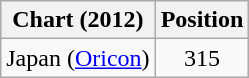<table class="wikitable plainrowheaders sortable">
<tr>
<th>Chart (2012)</th>
<th>Position</th>
</tr>
<tr>
<td>Japan (<a href='#'>Oricon</a>)</td>
<td style="text-align:center;">315</td>
</tr>
</table>
